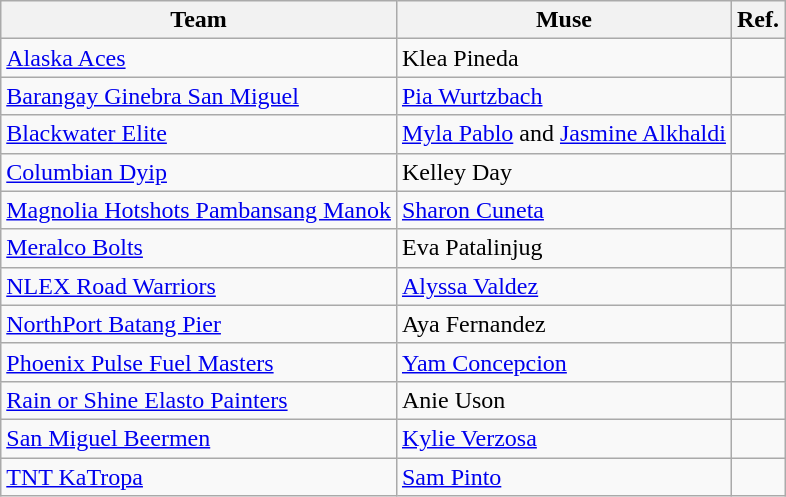<table class="wikitable sortable sortable">
<tr>
<th style= width="50%">Team</th>
<th style= width="60%">Muse</th>
<th style= width="10%">Ref.</th>
</tr>
<tr>
<td><a href='#'>Alaska Aces</a></td>
<td>Klea Pineda</td>
<td></td>
</tr>
<tr>
<td><a href='#'>Barangay Ginebra San Miguel</a></td>
<td><a href='#'>Pia Wurtzbach</a></td>
<td></td>
</tr>
<tr>
<td><a href='#'>Blackwater Elite</a></td>
<td><a href='#'>Myla Pablo</a> and <a href='#'>Jasmine Alkhaldi</a></td>
<td></td>
</tr>
<tr>
<td><a href='#'>Columbian Dyip</a></td>
<td>Kelley Day</td>
<td></td>
</tr>
<tr>
<td><a href='#'>Magnolia Hotshots Pambansang Manok</a></td>
<td><a href='#'>Sharon Cuneta</a></td>
<td></td>
</tr>
<tr>
<td><a href='#'>Meralco Bolts</a></td>
<td>Eva Patalinjug</td>
<td></td>
</tr>
<tr>
<td><a href='#'>NLEX Road Warriors</a></td>
<td><a href='#'>Alyssa Valdez</a></td>
<td></td>
</tr>
<tr>
<td><a href='#'>NorthPort Batang Pier</a></td>
<td>Aya Fernandez</td>
<td></td>
</tr>
<tr>
<td><a href='#'>Phoenix Pulse Fuel Masters</a></td>
<td><a href='#'>Yam Concepcion</a></td>
<td></td>
</tr>
<tr>
<td><a href='#'>Rain or Shine Elasto Painters</a></td>
<td>Anie Uson</td>
<td></td>
</tr>
<tr>
<td><a href='#'>San Miguel Beermen</a></td>
<td><a href='#'>Kylie Verzosa</a></td>
<td></td>
</tr>
<tr>
<td><a href='#'>TNT KaTropa</a></td>
<td><a href='#'>Sam Pinto</a></td>
<td></td>
</tr>
</table>
